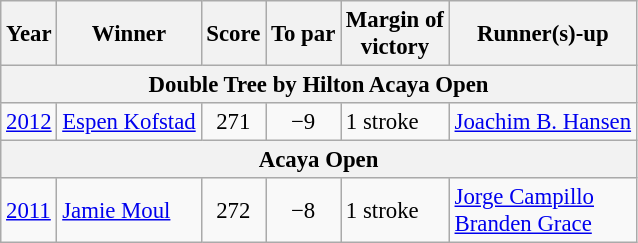<table class=wikitable style="font-size:95%">
<tr>
<th>Year</th>
<th>Winner</th>
<th>Score</th>
<th>To par</th>
<th>Margin of<br>victory</th>
<th>Runner(s)-up</th>
</tr>
<tr>
<th colspan=7>Double Tree by Hilton Acaya Open</th>
</tr>
<tr>
<td><a href='#'>2012</a></td>
<td> <a href='#'>Espen Kofstad</a></td>
<td align=center>271</td>
<td align=center>−9</td>
<td>1 stroke</td>
<td> <a href='#'>Joachim B. Hansen</a></td>
</tr>
<tr>
<th colspan=7>Acaya Open</th>
</tr>
<tr>
<td><a href='#'>2011</a></td>
<td> <a href='#'>Jamie Moul</a></td>
<td align=center>272</td>
<td align=center>−8</td>
<td>1 stroke</td>
<td> <a href='#'>Jorge Campillo</a><br> <a href='#'>Branden Grace</a></td>
</tr>
</table>
